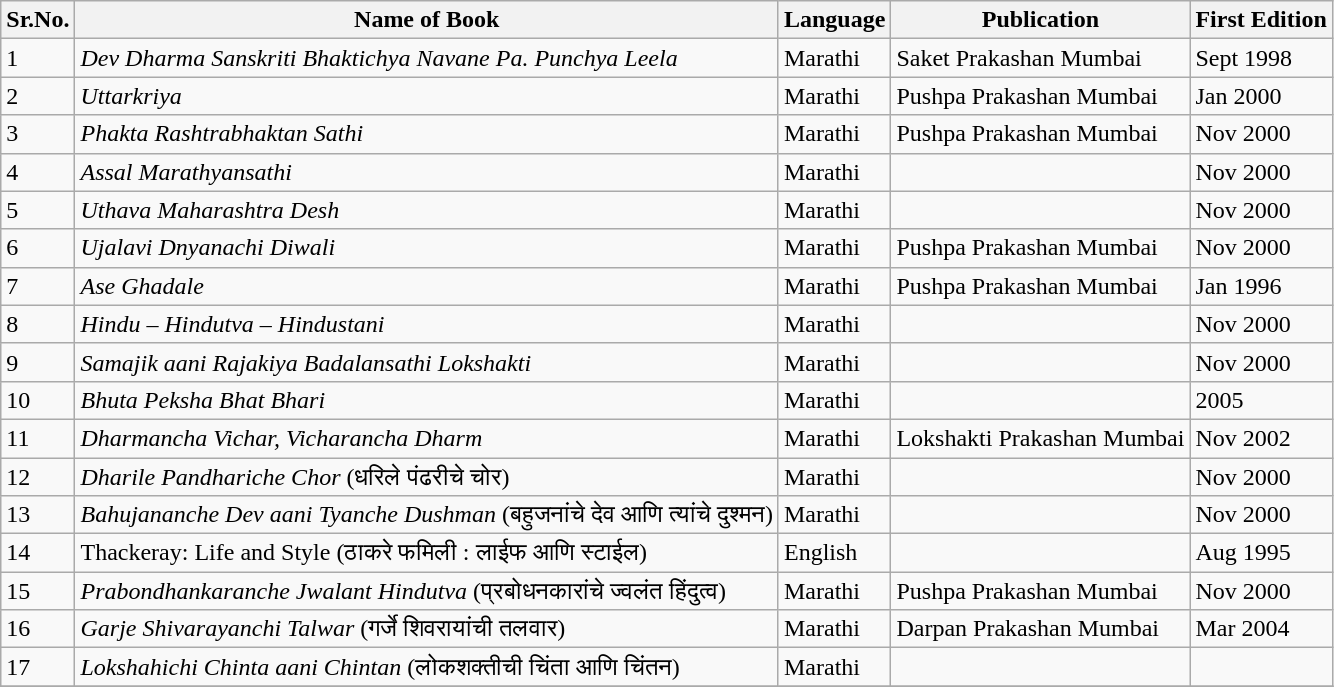<table class="wikitable sortable">
<tr>
<th>Sr.No.</th>
<th>Name of Book</th>
<th>Language</th>
<th>Publication</th>
<th>First Edition</th>
</tr>
<tr>
<td>1</td>
<td><em>Dev Dharma Sanskriti Bhaktichya Navane Pa. Punchya Leela</em></td>
<td>Marathi</td>
<td>Saket Prakashan Mumbai</td>
<td>Sept 1998</td>
</tr>
<tr>
<td>2</td>
<td><em>Uttarkriya</em></td>
<td>Marathi</td>
<td>Pushpa Prakashan Mumbai</td>
<td>Jan 2000</td>
</tr>
<tr>
<td>3</td>
<td><em>Phakta Rashtrabhaktan Sathi</em></td>
<td>Marathi</td>
<td>Pushpa Prakashan Mumbai</td>
<td>Nov 2000</td>
</tr>
<tr>
<td>4</td>
<td><em>Assal Marathyansathi</em></td>
<td>Marathi</td>
<td></td>
<td>Nov 2000</td>
</tr>
<tr>
<td>5</td>
<td><em>Uthava Maharashtra Desh</em></td>
<td>Marathi</td>
<td></td>
<td>Nov 2000</td>
</tr>
<tr>
<td>6</td>
<td><em>Ujalavi Dnyanachi Diwali</em></td>
<td>Marathi</td>
<td>Pushpa Prakashan Mumbai</td>
<td>Nov 2000</td>
</tr>
<tr>
<td>7</td>
<td><em>Ase Ghadale</em></td>
<td>Marathi</td>
<td>Pushpa Prakashan Mumbai</td>
<td>Jan 1996</td>
</tr>
<tr>
<td>8</td>
<td><em>Hindu – Hindutva – Hindustani</em></td>
<td>Marathi</td>
<td></td>
<td>Nov 2000</td>
</tr>
<tr>
<td>9</td>
<td><em>Samajik aani Rajakiya Badalansathi Lokshakti</em></td>
<td>Marathi</td>
<td></td>
<td>Nov 2000</td>
</tr>
<tr>
<td>10</td>
<td><em>Bhuta Peksha Bhat Bhari</em></td>
<td>Marathi</td>
<td></td>
<td>2005</td>
</tr>
<tr>
<td>11</td>
<td><em>Dharmancha Vichar, Vicharancha Dharm</em></td>
<td>Marathi</td>
<td>Lokshakti Prakashan Mumbai</td>
<td>Nov 2002</td>
</tr>
<tr>
<td>12</td>
<td><em>Dharile Pandhariche Chor</em> (धरिले पंढरीचे चोर)</td>
<td>Marathi</td>
<td></td>
<td>Nov 2000</td>
</tr>
<tr>
<td>13</td>
<td><em>Bahujananche Dev aani Tyanche Dushman</em> (बहुजनांचे देव आणि त्यांचे दुश्मन)</td>
<td>Marathi</td>
<td></td>
<td>Nov 2000</td>
</tr>
<tr>
<td>14</td>
<td>Thackeray: Life and Style (ठाकरे फमिली : लाईफ आणि स्टाईल)</td>
<td>English</td>
<td></td>
<td>Aug 1995</td>
</tr>
<tr>
<td>15</td>
<td><em>Prabondhankaranche Jwalant Hindutva</em> (प्रबोधनकारांचे ज्वलंत हिंदुत्व)</td>
<td>Marathi</td>
<td>Pushpa Prakashan Mumbai</td>
<td>Nov 2000</td>
</tr>
<tr>
<td>16</td>
<td><em>Garje Shivarayanchi Talwar</em> (गर्जे शिवरायांची तलवार)</td>
<td>Marathi</td>
<td>Darpan Prakashan Mumbai</td>
<td>Mar 2004</td>
</tr>
<tr>
<td>17</td>
<td><em>Lokshahichi Chinta aani Chintan</em> (लोकशक्तीची चिंता आणि चिंतन)</td>
<td>Marathi</td>
<td></td>
<td></td>
</tr>
<tr>
</tr>
</table>
